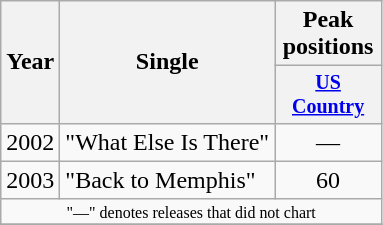<table class="wikitable" style="text-align:center;">
<tr>
<th rowspan="2">Year</th>
<th rowspan="2">Single</th>
<th colspan="1">Peak positions</th>
</tr>
<tr style="font-size:smaller;">
<th width="65"><a href='#'>US Country</a></th>
</tr>
<tr>
<td>2002</td>
<td align="left">"What Else Is There"</td>
<td>—</td>
</tr>
<tr>
<td>2003</td>
<td align="left">"Back to Memphis"</td>
<td>60</td>
</tr>
<tr>
<td colspan="3" style="font-size:8pt">"—" denotes releases that did not chart</td>
</tr>
<tr>
</tr>
</table>
